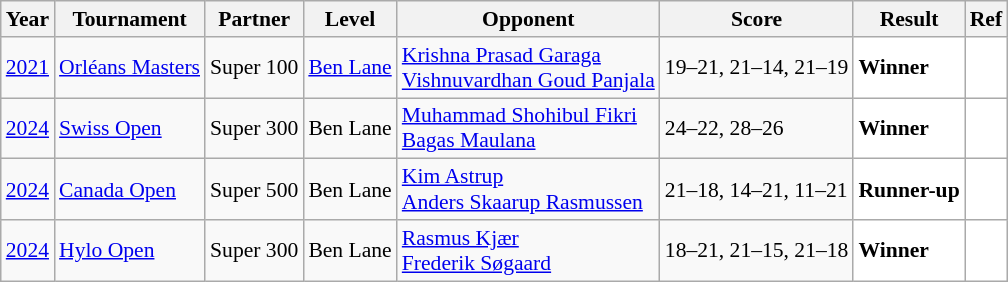<table class="sortable wikitable" style="font-size: 90%;">
<tr>
<th>Year</th>
<th>Tournament</th>
<th>Partner</th>
<th>Level</th>
<th>Opponent</th>
<th>Score</th>
<th>Result</th>
<th>Ref</th>
</tr>
<tr>
<td align="center"><a href='#'>2021</a></td>
<td align="left"><a href='#'>Orléans Masters</a></td>
<td align="left">Super 100</td>
<td align="left"> <a href='#'>Ben Lane</a></td>
<td align="left"> <a href='#'>Krishna Prasad Garaga</a><br> <a href='#'>Vishnuvardhan Goud Panjala</a></td>
<td align="left">19–21, 21–14, 21–19</td>
<td style="text-align:left; background:white"> <strong>Winner</strong></td>
<td style="text-align:center; background:white"></td>
</tr>
<tr>
<td align="center"><a href='#'>2024</a></td>
<td align="left"><a href='#'>Swiss Open</a></td>
<td align="left">Super 300</td>
<td align="left"> Ben Lane</td>
<td align="left"> <a href='#'>Muhammad Shohibul Fikri</a><br> <a href='#'>Bagas Maulana</a></td>
<td align="left">24–22, 28–26</td>
<td style="text-align:left; background:white"> <strong>Winner</strong></td>
<td style="text-align:center; background:white"></td>
</tr>
<tr>
<td align="center"><a href='#'>2024</a></td>
<td align="left"><a href='#'>Canada Open</a></td>
<td align="left">Super 500</td>
<td align="left"> Ben Lane</td>
<td align="left"> <a href='#'>Kim Astrup</a><br> <a href='#'>Anders Skaarup Rasmussen</a></td>
<td align="left">21–18, 14–21, 11–21</td>
<td style="text-align:left; background:white"> <strong>Runner-up</strong></td>
<td style="text-align:center; background:white"></td>
</tr>
<tr>
<td align="center"><a href='#'>2024</a></td>
<td align="left"><a href='#'>Hylo Open</a></td>
<td align="left">Super 300</td>
<td align="left"> Ben Lane</td>
<td align="left"> <a href='#'>Rasmus Kjær</a><br> <a href='#'>Frederik Søgaard</a></td>
<td align="left">18–21, 21–15, 21–18</td>
<td style="text-align:left; background:white"> <strong>Winner</strong></td>
<td style="text-align:center; background:white"></td>
</tr>
</table>
